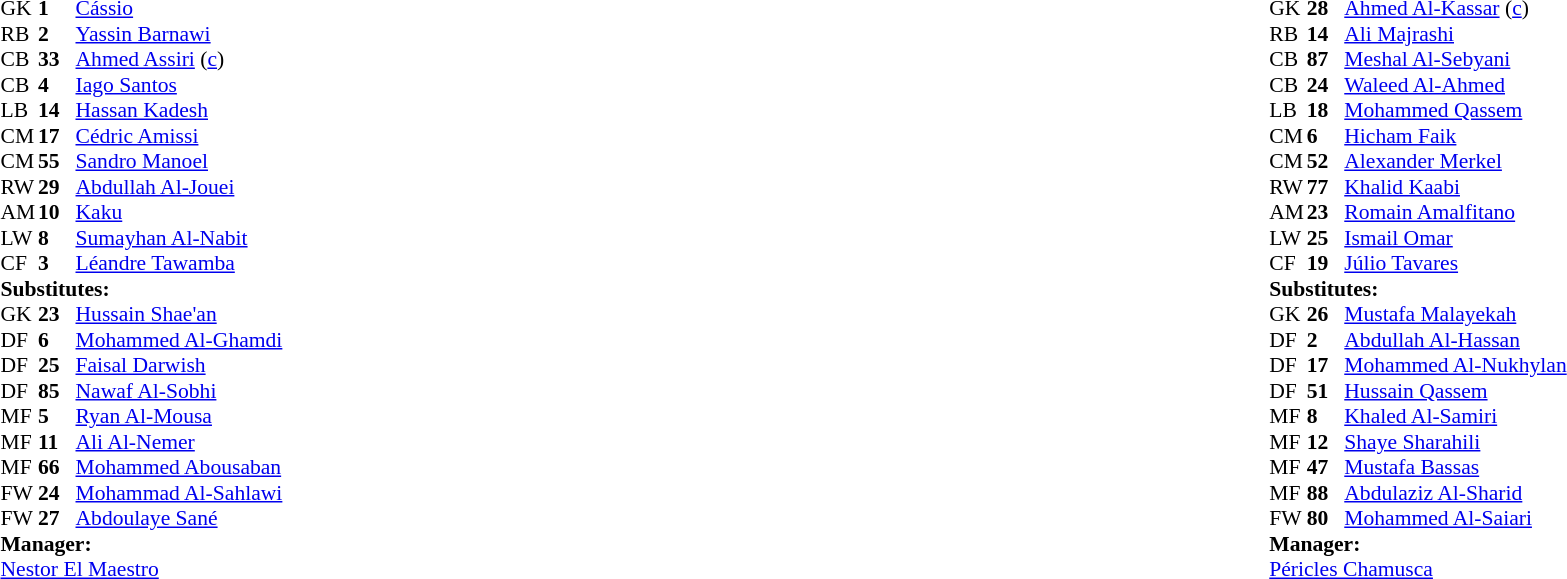<table width="100%">
<tr>
<td valign="top" width="40%"><br><table style="font-size:90%" cellspacing="0" cellpadding="0">
<tr>
<th width=25></th>
<th width=25></th>
</tr>
<tr>
<td>GK</td>
<td><strong>1</strong></td>
<td> <a href='#'>Cássio</a></td>
</tr>
<tr>
<td>RB</td>
<td><strong>2</strong></td>
<td> <a href='#'>Yassin Barnawi</a></td>
</tr>
<tr>
<td>CB</td>
<td><strong>33</strong></td>
<td> <a href='#'>Ahmed Assiri</a> (<a href='#'>c</a>)</td>
<td></td>
<td></td>
</tr>
<tr>
<td>CB</td>
<td><strong>4</strong></td>
<td> <a href='#'>Iago Santos</a></td>
</tr>
<tr>
<td>LB</td>
<td><strong>14</strong></td>
<td> <a href='#'>Hassan Kadesh</a></td>
<td></td>
<td></td>
</tr>
<tr>
<td>CM</td>
<td><strong>17</strong></td>
<td> <a href='#'>Cédric Amissi</a></td>
<td></td>
<td></td>
</tr>
<tr>
<td>CM</td>
<td><strong>55</strong></td>
<td> <a href='#'>Sandro Manoel</a></td>
<td></td>
<td></td>
</tr>
<tr>
<td>RW</td>
<td><strong>29</strong></td>
<td> <a href='#'>Abdullah Al-Jouei</a></td>
</tr>
<tr>
<td>AM</td>
<td><strong>10</strong></td>
<td> <a href='#'>Kaku</a></td>
</tr>
<tr>
<td>LW</td>
<td><strong>8</strong></td>
<td> <a href='#'>Sumayhan Al-Nabit</a></td>
<td></td>
</tr>
<tr>
<td>CF</td>
<td><strong>3</strong></td>
<td> <a href='#'>Léandre Tawamba</a></td>
</tr>
<tr>
<td colspan=3><strong>Substitutes:</strong></td>
</tr>
<tr>
<td>GK</td>
<td><strong>23</strong></td>
<td> <a href='#'>Hussain Shae'an</a></td>
</tr>
<tr>
<td>DF</td>
<td><strong>6</strong></td>
<td> <a href='#'>Mohammed Al-Ghamdi</a></td>
<td></td>
<td></td>
</tr>
<tr>
<td>DF</td>
<td><strong>25</strong></td>
<td> <a href='#'>Faisal Darwish</a></td>
</tr>
<tr>
<td>DF</td>
<td><strong>85</strong></td>
<td> <a href='#'>Nawaf Al-Sobhi</a></td>
<td></td>
<td></td>
</tr>
<tr>
<td>MF</td>
<td><strong>5</strong></td>
<td> <a href='#'>Ryan Al-Mousa</a></td>
</tr>
<tr>
<td>MF</td>
<td><strong>11</strong></td>
<td> <a href='#'>Ali Al-Nemer</a></td>
</tr>
<tr>
<td>MF</td>
<td><strong>66</strong></td>
<td> <a href='#'>Mohammed Abousaban</a></td>
<td></td>
<td></td>
</tr>
<tr>
<td>FW</td>
<td><strong>24</strong></td>
<td> <a href='#'>Mohammad Al-Sahlawi</a></td>
<td></td>
<td></td>
</tr>
<tr>
<td>FW</td>
<td><strong>27</strong></td>
<td> <a href='#'>Abdoulaye Sané</a></td>
</tr>
<tr>
<td colspan=3><strong>Manager:</strong></td>
</tr>
<tr>
<td colspan=3> <a href='#'>Nestor El Maestro</a></td>
</tr>
</table>
</td>
<td valign="top"></td>
<td valign="top" width="50%"><br><table style="font-size:90%; margin:auto" cellspacing="0" cellpadding="0">
<tr>
<th width=25></th>
<th width=25></th>
</tr>
<tr>
<td>GK</td>
<td><strong>28</strong></td>
<td> <a href='#'>Ahmed Al-Kassar</a> (<a href='#'>c</a>)</td>
</tr>
<tr>
<td>RB</td>
<td><strong>14</strong></td>
<td> <a href='#'>Ali Majrashi</a></td>
<td></td>
</tr>
<tr>
<td>CB</td>
<td><strong>87</strong></td>
<td> <a href='#'>Meshal Al-Sebyani</a></td>
<td></td>
<td></td>
</tr>
<tr>
<td>CB</td>
<td><strong>24</strong></td>
<td> <a href='#'>Waleed Al-Ahmed</a></td>
</tr>
<tr>
<td>LB</td>
<td><strong>18</strong></td>
<td> <a href='#'>Mohammed Qassem</a></td>
</tr>
<tr>
<td>CM</td>
<td><strong>6</strong></td>
<td> <a href='#'>Hicham Faik</a></td>
</tr>
<tr>
<td>CM</td>
<td><strong>52</strong></td>
<td> <a href='#'>Alexander Merkel</a></td>
</tr>
<tr>
<td>RW</td>
<td><strong>77</strong></td>
<td> <a href='#'>Khalid Kaabi</a></td>
<td></td>
<td></td>
</tr>
<tr>
<td>AM</td>
<td><strong>23</strong></td>
<td> <a href='#'>Romain Amalfitano</a></td>
<td></td>
<td></td>
</tr>
<tr>
<td>LW</td>
<td><strong>25</strong></td>
<td> <a href='#'>Ismail Omar</a></td>
<td></td>
<td></td>
</tr>
<tr>
<td>CF</td>
<td><strong>19</strong></td>
<td> <a href='#'>Júlio Tavares</a></td>
</tr>
<tr>
<td colspan=3><strong>Substitutes:</strong></td>
</tr>
<tr>
<td>GK</td>
<td><strong>26</strong></td>
<td> <a href='#'>Mustafa Malayekah</a></td>
</tr>
<tr>
<td>DF</td>
<td><strong>2</strong></td>
<td> <a href='#'>Abdullah Al-Hassan</a></td>
</tr>
<tr>
<td>DF</td>
<td><strong>17</strong></td>
<td> <a href='#'>Mohammed Al-Nukhylan</a></td>
<td></td>
<td></td>
</tr>
<tr>
<td>DF</td>
<td><strong>51</strong></td>
<td> <a href='#'>Hussain Qassem</a></td>
<td></td>
<td></td>
</tr>
<tr>
<td>MF</td>
<td><strong>8</strong></td>
<td> <a href='#'>Khaled Al-Samiri</a></td>
</tr>
<tr>
<td>MF</td>
<td><strong>12</strong></td>
<td> <a href='#'>Shaye Sharahili</a></td>
<td></td>
<td></td>
</tr>
<tr>
<td>MF</td>
<td><strong>47</strong></td>
<td> <a href='#'>Mustafa Bassas</a></td>
</tr>
<tr>
<td>MF</td>
<td><strong>88</strong></td>
<td> <a href='#'>Abdulaziz Al-Sharid</a></td>
<td></td>
<td></td>
</tr>
<tr>
<td>FW</td>
<td><strong>80</strong></td>
<td> <a href='#'>Mohammed Al-Saiari</a></td>
</tr>
<tr>
<td colspan=3><strong>Manager:</strong></td>
</tr>
<tr>
<td colspan=3> <a href='#'>Péricles Chamusca</a></td>
</tr>
</table>
</td>
</tr>
</table>
